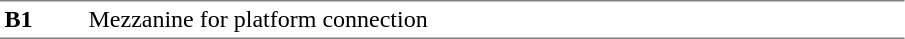<table border=0 cellspacing=0 cellpadding=3>
<tr>
<td style="border-bottom:solid 1px gray;border-top:solid 1px gray;" width=50 valign=top><strong>B1</strong></td>
<td style="border-top:solid 1px gray;border-bottom:solid 1px gray;" width=541 valign=top>Mezzanine for platform connection</td>
</tr>
</table>
